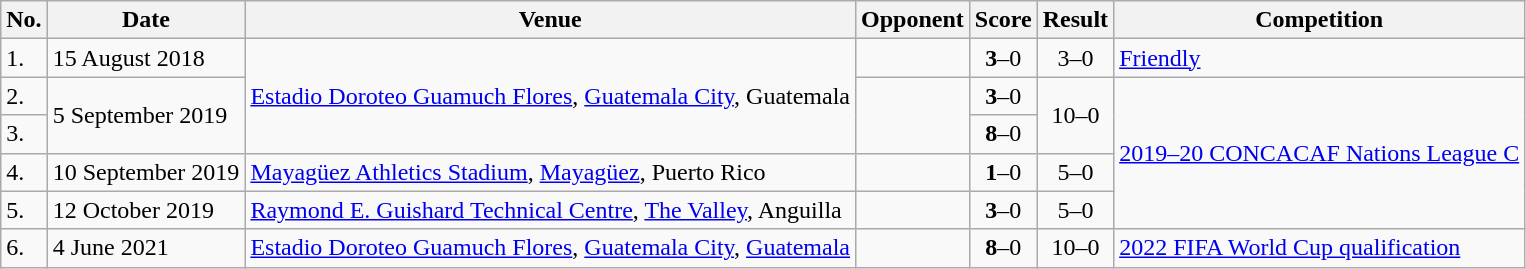<table class="wikitable" style="font-size:100%;">
<tr>
<th>No.</th>
<th>Date</th>
<th>Venue</th>
<th>Opponent</th>
<th>Score</th>
<th>Result</th>
<th>Competition</th>
</tr>
<tr>
<td>1.</td>
<td>15 August 2018</td>
<td rowspan=3><a href='#'>Estadio Doroteo Guamuch Flores</a>, <a href='#'>Guatemala City</a>, Guatemala</td>
<td></td>
<td align=center><strong>3</strong>–0</td>
<td align=center>3–0</td>
<td><a href='#'>Friendly</a></td>
</tr>
<tr>
<td>2.</td>
<td rowspan="2">5 September 2019</td>
<td rowspan="2"></td>
<td align=center><strong>3</strong>–0</td>
<td rowspan="2" style="text-align:center">10–0</td>
<td rowspan="4"><a href='#'>2019–20 CONCACAF Nations League C</a></td>
</tr>
<tr>
<td>3.</td>
<td align=center><strong>8</strong>–0</td>
</tr>
<tr>
<td>4.</td>
<td>10 September 2019</td>
<td><a href='#'>Mayagüez Athletics Stadium</a>, <a href='#'>Mayagüez</a>, Puerto Rico</td>
<td></td>
<td align=center><strong>1</strong>–0</td>
<td align=center>5–0</td>
</tr>
<tr>
<td>5.</td>
<td>12 October 2019</td>
<td><a href='#'>Raymond E. Guishard Technical Centre</a>, <a href='#'>The Valley</a>, Anguilla</td>
<td></td>
<td align=center><strong>3</strong>–0</td>
<td align=center>5–0</td>
</tr>
<tr>
<td>6.</td>
<td>4 June 2021</td>
<td><a href='#'>Estadio Doroteo Guamuch Flores</a>, <a href='#'>Guatemala City</a>, <a href='#'>Guatemala</a></td>
<td></td>
<td align=center><strong>8</strong>–0</td>
<td align=center>10–0</td>
<td><a href='#'>2022 FIFA World Cup qualification</a></td>
</tr>
</table>
